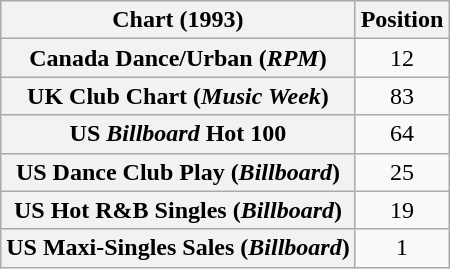<table class="wikitable sortable plainrowheaders" style="text-align:center">
<tr>
<th>Chart (1993)</th>
<th>Position</th>
</tr>
<tr>
<th scope="row">Canada Dance/Urban (<em>RPM</em>)</th>
<td align="center">12</td>
</tr>
<tr>
<th scope="row">UK Club Chart (<em>Music Week</em>)</th>
<td align="center">83</td>
</tr>
<tr>
<th scope="row">US <em>Billboard</em> Hot 100</th>
<td align="center">64</td>
</tr>
<tr>
<th scope="row">US Dance Club Play (<em>Billboard</em>)</th>
<td align="center">25</td>
</tr>
<tr>
<th scope="row">US Hot R&B Singles (<em>Billboard</em>)</th>
<td align="center">19</td>
</tr>
<tr>
<th scope="row">US Maxi-Singles Sales (<em>Billboard</em>)</th>
<td align="center">1</td>
</tr>
</table>
